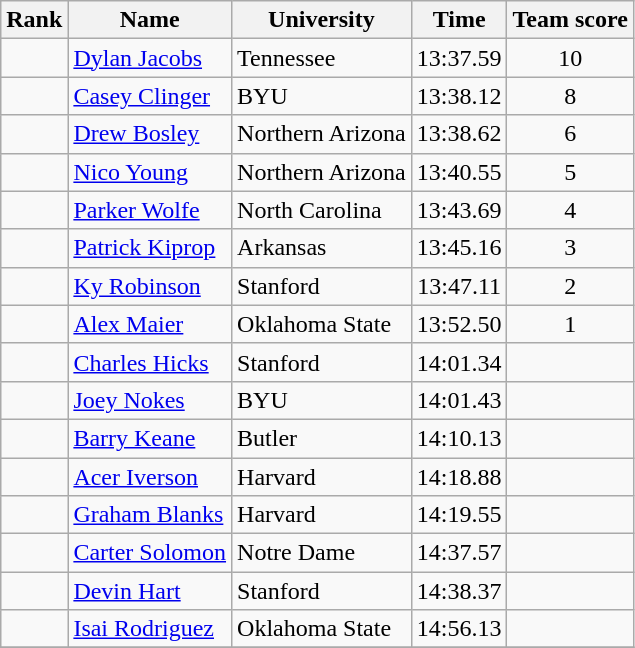<table class="wikitable sortable" style="text-align:center">
<tr>
<th>Rank</th>
<th>Name</th>
<th>University</th>
<th>Time</th>
<th>Team score</th>
</tr>
<tr>
<td></td>
<td align=left><a href='#'>Dylan Jacobs</a></td>
<td align="left">Tennessee</td>
<td>13:37.59</td>
<td>10</td>
</tr>
<tr>
<td></td>
<td align=left><a href='#'>Casey Clinger</a></td>
<td align="left">BYU</td>
<td>13:38.12</td>
<td>8</td>
</tr>
<tr>
<td></td>
<td align=left><a href='#'>Drew Bosley</a></td>
<td align="left">Northern Arizona</td>
<td>13:38.62</td>
<td>6</td>
</tr>
<tr>
<td></td>
<td align=left><a href='#'>Nico Young</a></td>
<td align="left">Northern Arizona</td>
<td>13:40.55</td>
<td>5</td>
</tr>
<tr>
<td></td>
<td align=left><a href='#'>Parker Wolfe</a></td>
<td align="left">North Carolina</td>
<td>13:43.69</td>
<td>4</td>
</tr>
<tr>
<td></td>
<td align=left><a href='#'>Patrick Kiprop</a></td>
<td align="left">Arkansas</td>
<td>13:45.16</td>
<td>3</td>
</tr>
<tr>
<td></td>
<td align=left><a href='#'>Ky Robinson</a></td>
<td align="left">Stanford</td>
<td>13:47.11</td>
<td>2</td>
</tr>
<tr>
<td></td>
<td align=left><a href='#'>Alex Maier</a></td>
<td align="left">Oklahoma State</td>
<td>13:52.50</td>
<td>1</td>
</tr>
<tr>
<td></td>
<td align=left><a href='#'>Charles Hicks</a></td>
<td align="left">Stanford</td>
<td>14:01.34</td>
<td></td>
</tr>
<tr>
<td></td>
<td align=left><a href='#'>Joey Nokes</a></td>
<td align="left">BYU</td>
<td>14:01.43</td>
<td></td>
</tr>
<tr>
<td></td>
<td align=left><a href='#'>Barry Keane</a></td>
<td align="left">Butler</td>
<td>14:10.13</td>
<td></td>
</tr>
<tr>
<td></td>
<td align=left><a href='#'>Acer Iverson</a></td>
<td align="left">Harvard</td>
<td>14:18.88</td>
<td></td>
</tr>
<tr>
<td></td>
<td align=left><a href='#'>Graham Blanks</a></td>
<td align="left">Harvard</td>
<td>14:19.55</td>
<td></td>
</tr>
<tr>
<td></td>
<td align=left><a href='#'>Carter Solomon</a></td>
<td align="left">Notre Dame</td>
<td>14:37.57</td>
<td></td>
</tr>
<tr>
<td></td>
<td align=left><a href='#'>Devin Hart</a></td>
<td align="left">Stanford</td>
<td>14:38.37</td>
<td></td>
</tr>
<tr>
<td></td>
<td align=left><a href='#'>Isai Rodriguez</a></td>
<td align="left">Oklahoma State</td>
<td>14:56.13</td>
<td></td>
</tr>
<tr>
</tr>
</table>
